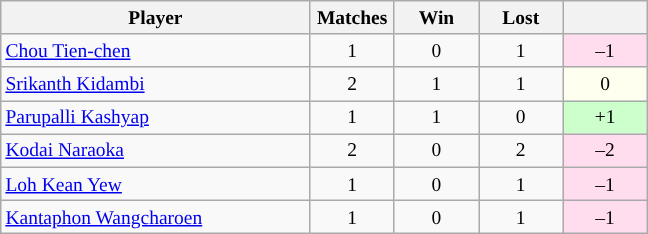<table class=wikitable style="text-align:center; font-size:small">
<tr>
<th width="200">Player</th>
<th width="50">Matches</th>
<th width="50">Win</th>
<th width="50">Lost</th>
<th width="50"></th>
</tr>
<tr>
<td align="left"> <a href='#'>Chou Tien-chen</a></td>
<td>1</td>
<td>0</td>
<td>1</td>
<td bgcolor="#ffddee">–1</td>
</tr>
<tr>
<td align="left"> <a href='#'>Srikanth Kidambi</a></td>
<td>2</td>
<td>1</td>
<td>1</td>
<td bgcolor="#fffff0">0</td>
</tr>
<tr>
<td align="left"> <a href='#'>Parupalli Kashyap</a></td>
<td>1</td>
<td>1</td>
<td>0</td>
<td bgcolor="#ccffcc">+1</td>
</tr>
<tr>
<td align="left"> <a href='#'>Kodai Naraoka</a></td>
<td>2</td>
<td>0</td>
<td>2</td>
<td bgcolor="#ffddee">–2</td>
</tr>
<tr>
<td align="left"> <a href='#'>Loh Kean Yew</a></td>
<td>1</td>
<td>0</td>
<td>1</td>
<td bgcolor="#ffddee">–1</td>
</tr>
<tr>
<td align="left"> <a href='#'>Kantaphon Wangcharoen</a></td>
<td>1</td>
<td>0</td>
<td>1</td>
<td bgcolor="#ffddee">–1</td>
</tr>
</table>
